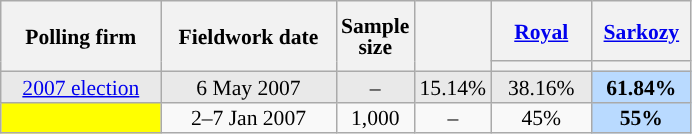<table class="wikitable sortable" style="text-align:center;font-size:90%;line-height:14px;">
<tr style="height:40px;">
<th style="width:100px;" rowspan="2">Polling firm</th>
<th style="width:110px;" rowspan="2">Fieldwork date</th>
<th style="width:35px;" rowspan="2">Sample<br>size</th>
<th style="width:30px;" rowspan="2"></th>
<th class="unsortable" style="width:60px;"><a href='#'>Royal</a><br></th>
<th class="unsortable" style="width:60px;"><a href='#'>Sarkozy</a><br></th>
</tr>
<tr>
<th style="background:"></th>
<th style="background:"></th>
</tr>
<tr style="background:#E9E9E9;">
<td><a href='#'>2007 election</a></td>
<td data-sort-value="2007-05-06">6 May 2007</td>
<td>–</td>
<td>15.14%</td>
<td>38.16%</td>
<td style="background:#B9DAFF;"><strong>61.84%</strong></td>
</tr>
<tr>
<td style="background:yellow;"></td>
<td data-sort-value="2007-01-07">2–7 Jan 2007</td>
<td>1,000</td>
<td>–</td>
<td>45%</td>
<td style="background:#B9DAFF;"><strong>55%</strong></td>
</tr>
</table>
